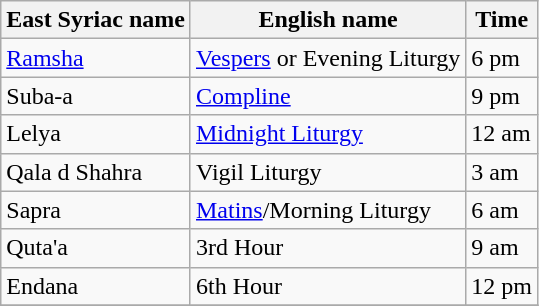<table class="wikitable">
<tr>
<th>East Syriac name</th>
<th>English name</th>
<th>Time</th>
</tr>
<tr>
<td><a href='#'>Ramsha</a></td>
<td><a href='#'>Vespers</a> or Evening Liturgy</td>
<td>6 pm</td>
</tr>
<tr>
<td>Suba-a</td>
<td><a href='#'>Compline</a></td>
<td>9 pm</td>
</tr>
<tr>
<td>Lelya</td>
<td><a href='#'>Midnight Liturgy</a></td>
<td>12 am</td>
</tr>
<tr>
<td>Qala d Shahra</td>
<td>Vigil Liturgy</td>
<td>3 am</td>
</tr>
<tr>
<td>Sapra</td>
<td><a href='#'>Matins</a>/Morning Liturgy</td>
<td>6 am</td>
</tr>
<tr>
<td>Quta'a</td>
<td>3rd Hour</td>
<td>9 am</td>
</tr>
<tr>
<td>Endana</td>
<td>6th Hour</td>
<td>12 pm</td>
</tr>
<tr>
</tr>
</table>
